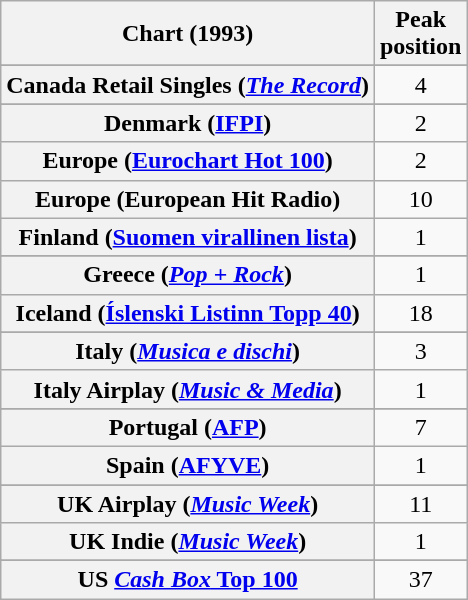<table class="wikitable sortable plainrowheaders" style="text-align:center">
<tr>
<th>Chart (1993)</th>
<th>Peak<br>position</th>
</tr>
<tr>
</tr>
<tr>
</tr>
<tr>
</tr>
<tr>
<th scope="row">Canada Retail Singles (<em><a href='#'>The Record</a></em>)</th>
<td>4</td>
</tr>
<tr>
</tr>
<tr>
<th scope="row">Denmark (<a href='#'>IFPI</a>)</th>
<td>2</td>
</tr>
<tr>
<th scope="row">Europe (<a href='#'>Eurochart Hot 100</a>)</th>
<td>2</td>
</tr>
<tr>
<th scope="row">Europe (European Hit Radio)</th>
<td>10</td>
</tr>
<tr>
<th scope="row">Finland (<a href='#'>Suomen virallinen lista</a>)</th>
<td>1</td>
</tr>
<tr>
</tr>
<tr>
</tr>
<tr>
<th scope="row">Greece (<em><a href='#'>Pop + Rock</a></em>)</th>
<td>1</td>
</tr>
<tr>
<th scope="row">Iceland (<a href='#'>Íslenski Listinn Topp 40</a>)</th>
<td>18</td>
</tr>
<tr>
</tr>
<tr>
<th scope="row">Italy (<em><a href='#'>Musica e dischi</a></em>)</th>
<td>3</td>
</tr>
<tr>
<th scope="row">Italy Airplay (<em><a href='#'>Music & Media</a></em>)</th>
<td>1</td>
</tr>
<tr>
</tr>
<tr>
</tr>
<tr>
</tr>
<tr>
<th scope="row">Portugal (<a href='#'>AFP</a>)</th>
<td>7</td>
</tr>
<tr>
<th scope="row">Spain (<a href='#'>AFYVE</a>)</th>
<td>1</td>
</tr>
<tr>
</tr>
<tr>
</tr>
<tr>
</tr>
<tr>
<th scope="row">UK Airplay (<em><a href='#'>Music Week</a></em>)</th>
<td>11</td>
</tr>
<tr>
<th scope="row">UK Indie (<em><a href='#'>Music Week</a></em>)</th>
<td align=center>1</td>
</tr>
<tr>
</tr>
<tr>
</tr>
<tr>
</tr>
<tr>
</tr>
<tr>
<th scope="row">US <a href='#'><em>Cash Box</em> Top 100</a></th>
<td>37</td>
</tr>
</table>
